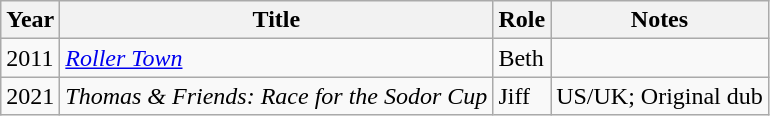<table class="wikitable sortable">
<tr>
<th>Year</th>
<th>Title</th>
<th>Role</th>
<th>Notes</th>
</tr>
<tr>
<td>2011</td>
<td><em><a href='#'>Roller Town</a></em></td>
<td>Beth</td>
<td></td>
</tr>
<tr>
<td>2021</td>
<td><em>Thomas & Friends: Race for the Sodor Cup</em></td>
<td>Jiff</td>
<td>US/UK; Original dub</td>
</tr>
</table>
